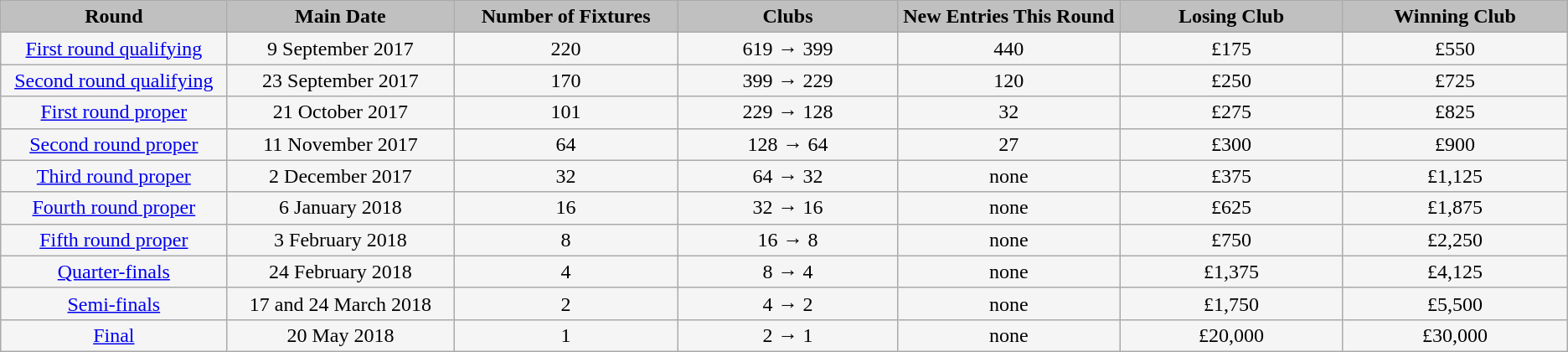<table class="wikitable" style="background:WhiteSmoke; text-align:center; font-size:100%">
<tr>
<td scope="col" style="width: 200px; background:silver;"><strong>Round</strong></td>
<td scope="col" style="width: 200px; background:silver;"><strong>Main Date</strong></td>
<td scope="col" style="width: 200px; background:silver;"><strong>Number of Fixtures</strong></td>
<td scope="col" style="width: 200px; background:silver;"><strong>Clubs</strong></td>
<td scope="col" style="width: 200px; background:silver;"><strong>New Entries This Round</strong></td>
<td scope="col" style="width: 200px; background:silver;"><strong>Losing Club</strong></td>
<td scope="col" style="width: 200px; background:silver;"><strong>Winning Club</strong></td>
</tr>
<tr>
<td><a href='#'>First round qualifying</a></td>
<td>9 September 2017</td>
<td>220</td>
<td>619 → 399</td>
<td>440</td>
<td>£175</td>
<td>£550</td>
</tr>
<tr>
<td><a href='#'>Second round qualifying</a></td>
<td>23 September 2017</td>
<td>170</td>
<td>399 → 229</td>
<td>120</td>
<td>£250</td>
<td>£725</td>
</tr>
<tr>
<td><a href='#'>First round proper</a></td>
<td>21 October 2017</td>
<td>101</td>
<td>229 → 128</td>
<td>32</td>
<td>£275</td>
<td>£825</td>
</tr>
<tr>
<td><a href='#'>Second round proper</a></td>
<td>11 November 2017</td>
<td>64</td>
<td>128 → 64</td>
<td>27</td>
<td>£300</td>
<td>£900</td>
</tr>
<tr>
<td><a href='#'>Third round proper</a></td>
<td>2 December 2017</td>
<td>32</td>
<td>64 → 32</td>
<td>none</td>
<td>£375</td>
<td>£1,125</td>
</tr>
<tr>
<td><a href='#'>Fourth round proper</a></td>
<td>6 January 2018</td>
<td>16</td>
<td>32 → 16</td>
<td>none</td>
<td>£625</td>
<td>£1,875</td>
</tr>
<tr>
<td><a href='#'>Fifth round proper</a></td>
<td>3 February 2018</td>
<td>8</td>
<td>16 → 8</td>
<td>none</td>
<td>£750</td>
<td>£2,250</td>
</tr>
<tr>
<td><a href='#'>Quarter-finals</a></td>
<td>24 February 2018</td>
<td>4</td>
<td>8 → 4</td>
<td>none</td>
<td>£1,375</td>
<td>£4,125</td>
</tr>
<tr>
<td><a href='#'>Semi-finals</a></td>
<td>17 and 24 March 2018</td>
<td>2</td>
<td>4 → 2</td>
<td>none</td>
<td>£1,750</td>
<td>£5,500</td>
</tr>
<tr>
<td><a href='#'>Final</a></td>
<td>20 May 2018</td>
<td>1</td>
<td>2 → 1</td>
<td>none</td>
<td>£20,000</td>
<td>£30,000</td>
</tr>
</table>
